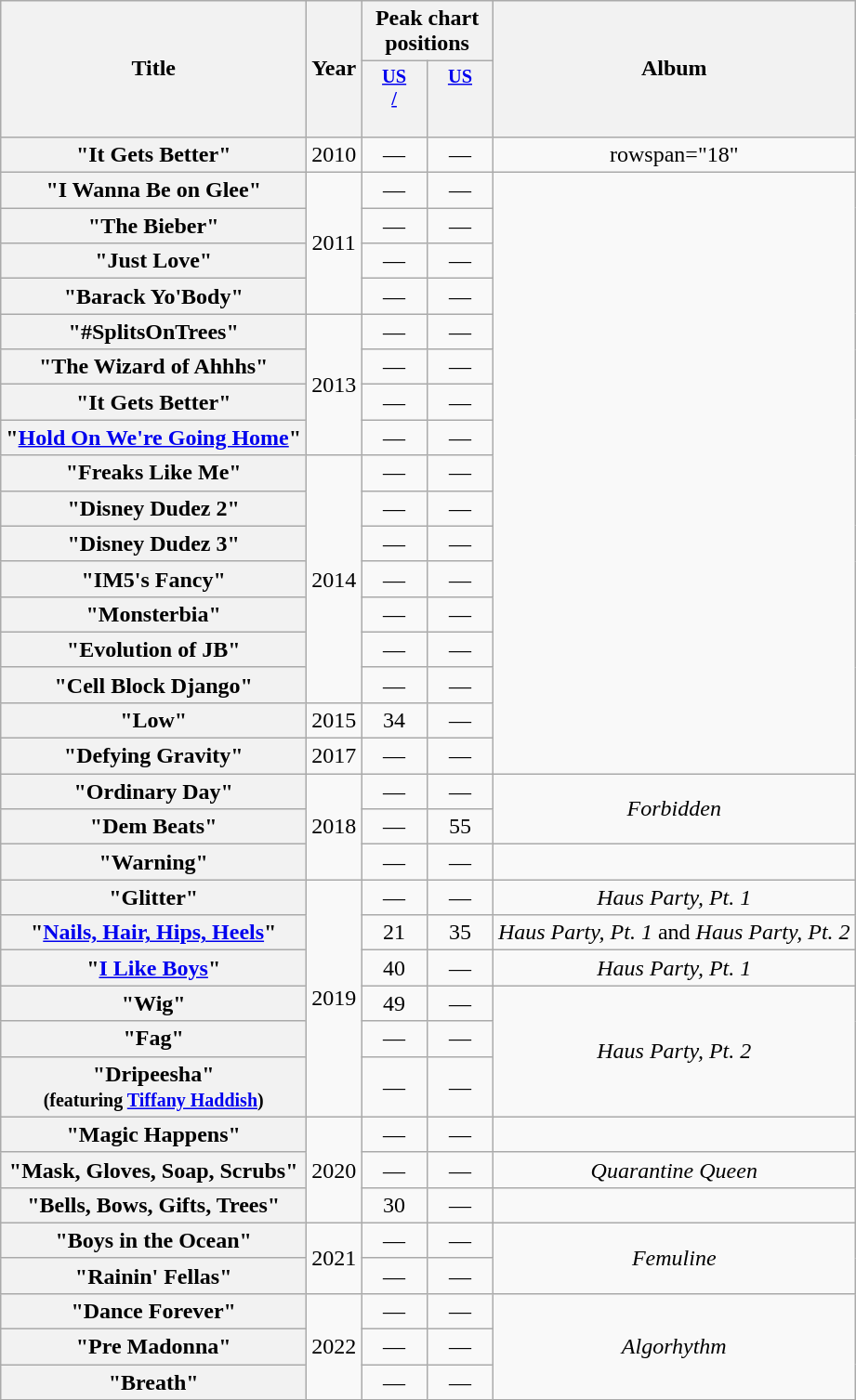<table class="wikitable plainrowheaders" style="text-align:center;" border="1">
<tr>
<th rowspan="2">Title</th>
<th rowspan="2">Year</th>
<th colspan="2">Peak chart positions</th>
<th rowspan="2">Album</th>
</tr>
<tr>
<th scope="col" style="width:3em;font-size:85%;"><a href='#'>US<br>/<br></a><br></th>
<th scope="col" style="width:3em;font-size:85%;"><a href='#'>US<br><br></a><br></th>
</tr>
<tr>
<th scope="row">"It Gets Better"</th>
<td>2010</td>
<td>—</td>
<td>—</td>
<td>rowspan="18" </td>
</tr>
<tr>
<th scope="row">"I Wanna Be on Glee"</th>
<td rowspan="4">2011</td>
<td>—</td>
<td>—</td>
</tr>
<tr>
<th scope="row">"The Bieber"</th>
<td>—</td>
<td>—</td>
</tr>
<tr>
<th scope="row">"Just Love"</th>
<td>—</td>
<td>—</td>
</tr>
<tr>
<th scope="row">"Barack Yo'Body"</th>
<td>—</td>
<td>—</td>
</tr>
<tr>
<th scope="row">"#SplitsOnTrees" <br></th>
<td rowspan="4">2013</td>
<td>—</td>
<td>—</td>
</tr>
<tr>
<th scope="row">"The Wizard of Ahhhs"<br></th>
<td>—</td>
<td>—</td>
</tr>
<tr>
<th scope="row">"It Gets Better" </th>
<td>—</td>
<td>—</td>
</tr>
<tr>
<th scope="row">"<a href='#'>Hold On We're Going Home</a>"<br></th>
<td>—</td>
<td>—</td>
</tr>
<tr>
<th scope="row">"Freaks Like Me"<br></th>
<td rowspan="7">2014</td>
<td>—</td>
<td>—</td>
</tr>
<tr>
<th scope="row">"Disney Dudez 2"<br></th>
<td>—</td>
<td>—</td>
</tr>
<tr>
<th scope="row">"Disney Dudez 3"<br></th>
<td>—</td>
<td>—</td>
</tr>
<tr>
<th scope="row">"IM5's Fancy"<br></th>
<td>—</td>
<td>—</td>
</tr>
<tr>
<th scope="row">"Monsterbia"<br></th>
<td>—</td>
<td>—</td>
</tr>
<tr>
<th scope="row">"Evolution of JB"<br></th>
<td>—</td>
<td>—</td>
</tr>
<tr>
<th scope="row">"Cell Block Django"</th>
<td>—</td>
<td>—</td>
</tr>
<tr>
<th scope="row">"Low"<br></th>
<td>2015</td>
<td>34</td>
<td>—</td>
</tr>
<tr>
<th scope="row">"Defying Gravity"</th>
<td>2017</td>
<td>—</td>
<td>—</td>
</tr>
<tr>
<th scope="row">"Ordinary Day"<br></th>
<td rowspan="3">2018</td>
<td>—</td>
<td>—</td>
<td rowspan="2"><em>Forbidden</em></td>
</tr>
<tr>
<th scope="row">"Dem Beats"<br></th>
<td>—</td>
<td>55</td>
</tr>
<tr>
<th scope="row">"Warning"</th>
<td>—</td>
<td>—</td>
<td></td>
</tr>
<tr>
<th scope="row">"Glitter"</th>
<td rowspan="6">2019</td>
<td>—</td>
<td>—</td>
<td><em>Haus Party, Pt. 1</em></td>
</tr>
<tr>
<th scope="row">"<a href='#'>Nails, Hair, Hips, Heels</a>"<br></th>
<td>21</td>
<td>35</td>
<td><em>Haus Party, Pt. 1</em> and <em>Haus Party, Pt. 2</em></td>
</tr>
<tr>
<th scope="row">"<a href='#'>I Like Boys</a>"</th>
<td>40</td>
<td>—</td>
<td><em>Haus Party, Pt. 1</em></td>
</tr>
<tr>
<th scope="row">"Wig"</th>
<td>49</td>
<td>—</td>
<td rowspan="3"><em>Haus Party, Pt. 2</em></td>
</tr>
<tr>
<th scope="row">"Fag"</th>
<td>—</td>
<td>—</td>
</tr>
<tr>
<th scope="row">"Dripeesha"<br><small>(featuring <a href='#'>Tiffany Haddish</a>)</small></th>
<td>—</td>
<td>—</td>
</tr>
<tr>
<th scope="row">"Magic Happens"</th>
<td rowspan="3">2020</td>
<td>—</td>
<td>—</td>
<td></td>
</tr>
<tr>
<th scope="row">"Mask, Gloves, Soap, Scrubs"</th>
<td>—</td>
<td>—</td>
<td><em>Quarantine Queen</em></td>
</tr>
<tr>
<th scope="row">"Bells, Bows, Gifts, Trees"</th>
<td>30</td>
<td>—</td>
<td></td>
</tr>
<tr>
<th scope="row">"Boys in the Ocean"</th>
<td rowspan="2">2021</td>
<td>—</td>
<td>—</td>
<td rowspan="2"><em>Femuline</em></td>
</tr>
<tr>
<th scope="row">"Rainin' Fellas"</th>
<td>—</td>
<td>—</td>
</tr>
<tr>
<th scope="row">"Dance Forever"</th>
<td rowspan="3">2022</td>
<td>—</td>
<td>—</td>
<td rowspan="3"><em>Algorhythm</em></td>
</tr>
<tr>
<th scope="row">"Pre Madonna"</th>
<td>—</td>
<td>—</td>
</tr>
<tr>
<th scope="row">"Breath"</th>
<td>—</td>
<td>—</td>
</tr>
</table>
